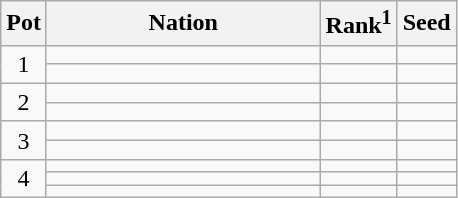<table class="wikitable">
<tr>
<th>Pot</th>
<th width="175">Nation</th>
<th>Rank<sup>1</sup></th>
<th>Seed</th>
</tr>
<tr>
<td rowspan=2 style="text-align:center;">1</td>
<td></td>
<td></td>
<td></td>
</tr>
<tr>
<td></td>
<td></td>
<td></td>
</tr>
<tr>
<td rowspan=2 style="text-align:center;">2</td>
<td></td>
<td></td>
<td></td>
</tr>
<tr>
<td></td>
<td></td>
<td></td>
</tr>
<tr>
<td rowspan=2 style="text-align:center;">3</td>
<td></td>
<td></td>
<td></td>
</tr>
<tr>
<td></td>
<td></td>
<td></td>
</tr>
<tr>
<td rowspan=3 style="text-align:center;">4</td>
<td></td>
<td></td>
<td></td>
</tr>
<tr>
<td></td>
<td></td>
<td></td>
</tr>
<tr>
<td></td>
<td></td>
<td></td>
</tr>
</table>
